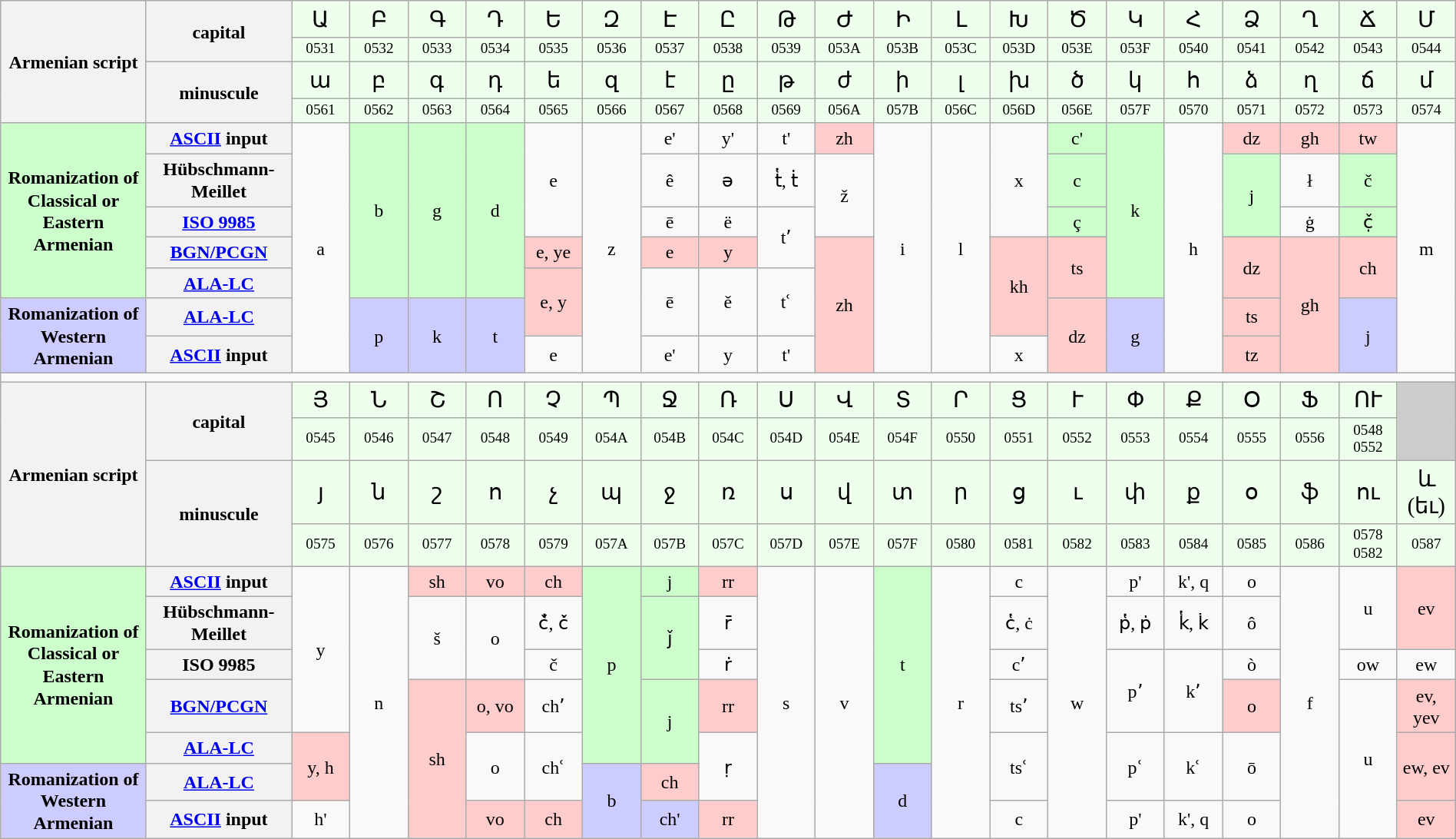<table class="wikitable" style="width:100%;text-align:center;line-height:1.2">
<tr style="font-size:120%;background:#EEFFEE">
<th rowspan="4" width="10%" style="font-size:83%">Armenian script</th>
<th rowspan="2" width="10%" style="font-size:83%">capital</th>
<td width="4%">Ա</td>
<td width="4%">Բ</td>
<td width="4%">Գ</td>
<td width="4%">Դ</td>
<td width="4%">Ե</td>
<td width="4%">Զ</td>
<td width="4%">Է</td>
<td width="4%">Ը</td>
<td width="4%">Թ</td>
<td width="4%">Ժ</td>
<td width="4%">Ի</td>
<td width="4%">Լ</td>
<td width="4%">Խ</td>
<td width="4%">Ծ</td>
<td width="4%">Կ</td>
<td width="4%">Հ</td>
<td width="4%">Ձ</td>
<td width="4%">Ղ</td>
<td width="4%">Ճ</td>
<td width="4%">Մ</td>
</tr>
<tr style="font-size:80%;background:#EEFFEE">
<td>0531</td>
<td>0532</td>
<td>0533</td>
<td>0534</td>
<td>0535</td>
<td>0536</td>
<td>0537</td>
<td>0538</td>
<td>0539</td>
<td>053A</td>
<td>053B</td>
<td>053C</td>
<td>053D</td>
<td>053E</td>
<td>053F</td>
<td>0540</td>
<td>0541</td>
<td>0542</td>
<td>0543</td>
<td>0544</td>
</tr>
<tr style="font-size:120%;background:#EEFFEE">
<th rowspan="2" width="10%" style="font-size:83%">minuscule</th>
<td width="4%">ա</td>
<td width="4%">բ</td>
<td width="4%">գ</td>
<td width="4%">դ</td>
<td width="4%">ե</td>
<td width="4%">զ</td>
<td width="4%">է</td>
<td width="4%">ը</td>
<td width="4%">թ</td>
<td width="4%">ժ</td>
<td width="4%">ի</td>
<td width="4%">լ</td>
<td width="4%">խ</td>
<td width="4%">ծ</td>
<td width="4%">կ</td>
<td width="4%">հ</td>
<td width="4%">ձ</td>
<td width="4%">ղ</td>
<td width="4%">ճ</td>
<td width="4%">մ</td>
</tr>
<tr style="font-size:80%;background:#EEFFEE">
<td>0561</td>
<td>0562</td>
<td>0563</td>
<td>0564</td>
<td>0565</td>
<td>0566</td>
<td>0567</td>
<td>0568</td>
<td>0569</td>
<td>056A</td>
<td>057B</td>
<td>056C</td>
<td>056D</td>
<td>056E</td>
<td>057F</td>
<td>0570</td>
<td>0571</td>
<td>0572</td>
<td>0573</td>
<td>0574</td>
</tr>
<tr>
<th rowspan="5" width="10%" style="background:#CCFFCC">Romanization of Classical or Eastern Armenian</th>
<th width="10%"><a href='#'>ASCII</a> input</th>
<td rowspan="7">a</td>
<td rowspan="5" style="background:#CCFFCC">b</td>
<td rowspan="5" style="background:#CCFFCC">g</td>
<td rowspan="5" style="background:#CCFFCC">d</td>
<td rowspan="3">e</td>
<td rowspan="7">z</td>
<td>e'</td>
<td>y'</td>
<td>t'</td>
<td style="background:#FFCCCC">zh</td>
<td rowspan="7">i</td>
<td rowspan="7">l</td>
<td rowspan="3">x</td>
<td style="background:#CCFFCC">c'</td>
<td rowspan="5" style="background:#CCFFCC">k</td>
<td rowspan="7">h</td>
<td style="background:#FFCCCC">dz</td>
<td style="background:#FFCCCC">gh</td>
<td style="background:#FFCCCC">tw</td>
<td rowspan="7">m</td>
</tr>
<tr>
<th width="10%">Hübschmann-Meillet</th>
<td>ê</td>
<td>ə</td>
<td>t̔, ṫ</td>
<td rowspan="2">ž</td>
<td style="background:#CCFFCC">c</td>
<td rowspan="2" style="background:#CCFFCC">j</td>
<td>ł</td>
<td style="background:#CCFFCC">č</td>
</tr>
<tr>
<th width="10%"><a href='#'>ISO 9985</a></th>
<td>ē</td>
<td>ë</td>
<td rowspan="2">tʼ</td>
<td style="background:#CCFFCC">ç</td>
<td>ġ</td>
<td style="background:#CCFFCC">č̣</td>
</tr>
<tr>
<th width="10%"><a href='#'>BGN/PCGN</a></th>
<td style="background:#FFCCCC">e, ye</td>
<td style="background:#FFCCCC">e</td>
<td style="background:#FFCCCC">y</td>
<td rowspan="4" style="background:#FFCCCC">zh</td>
<td rowspan="3" style="background:#FFCCCC">kh</td>
<td rowspan="2" style="background:#FFCCCC">ts</td>
<td rowspan="2" style="background:#FFCCCC">dz</td>
<td rowspan="4" style="background:#FFCCCC">gh</td>
<td rowspan="2" style="background:#FFCCCC">ch</td>
</tr>
<tr>
<th width="10%"><a href='#'>ALA-LC</a></th>
<td rowspan="2" style="background:#FFCCCC">e, y</td>
<td rowspan="2">ē</td>
<td rowspan="2">ě</td>
<td rowspan="2">tʿ</td>
</tr>
<tr>
<th rowspan="2" width="10%" style="background:#CCCCFF">Romanization of Western Armenian</th>
<th width="10%"><a href='#'>ALA-LC</a></th>
<td rowspan="2" style="background:#CCCCFF">p</td>
<td rowspan="2" style="background:#CCCCFF">k</td>
<td rowspan="2" style="background:#CCCCFF">t</td>
<td rowspan="2" style="background:#FFCCCC">dz</td>
<td rowspan="2" style="background:#CCCCFF">g</td>
<td style="background:#FFCCCC">ts</td>
<td rowspan="2" style="background:#CCCCFF">j</td>
</tr>
<tr>
<th width="10%"><a href='#'>ASCII</a> input</th>
<td>e</td>
<td>e'</td>
<td>y</td>
<td>t'</td>
<td>x</td>
<td style="background:#FFCCCC">tz</td>
</tr>
<tr style="font-size:4px">
<td width="100%" colspan="22"> </td>
</tr>
<tr style="font-size:120%;background:#EEFFEE">
<th rowspan="4" width="10%" style="font-size:83%">Armenian script</th>
<th rowspan="2" width="10%" style="font-size:83%">capital</th>
<td width="4%">Յ</td>
<td width="4%">Ն</td>
<td width="4%">Շ</td>
<td width="4%">Ո</td>
<td width="4%">Չ</td>
<td width="4%">Պ</td>
<td width="4%">Ջ</td>
<td width="4%">Ռ</td>
<td width="4%">Ս</td>
<td width="4%">Վ</td>
<td width="4%">Տ</td>
<td width="4%">Ր</td>
<td width="4%">Ց</td>
<td width="4%">Ւ</td>
<td width="4%">Փ</td>
<td width="4%">Ք</td>
<td width="4%">Օ</td>
<td width="4%">Ֆ</td>
<td width="4%">ՈՒ</td>
<td rowspan="2" width="4%" style="background:#CCCCCC"> </td>
</tr>
<tr style="font-size:80%;background:#EEFFEE">
<td>0545</td>
<td>0546</td>
<td>0547</td>
<td>0548</td>
<td>0549</td>
<td>054A</td>
<td>054B</td>
<td>054C</td>
<td>054D</td>
<td>054E</td>
<td>054F</td>
<td>0550</td>
<td>0551</td>
<td>0552</td>
<td>0553</td>
<td>0554</td>
<td>0555</td>
<td>0556</td>
<td>0548<br>0552</td>
</tr>
<tr style="font-size:120%;background:#EEFFEE">
<th rowspan="2" width="10%" style="font-size:83%">minuscule</th>
<td width="4%">յ</td>
<td width="4%">ն</td>
<td width="4%">շ</td>
<td width="4%">ո</td>
<td width="4%">չ</td>
<td width="4%">պ</td>
<td width="4%">ջ</td>
<td width="4%">ռ</td>
<td width="4%">ս</td>
<td width="4%">վ</td>
<td width="4%">տ</td>
<td width="4%">ր</td>
<td width="4%">ց</td>
<td width="4%">ւ</td>
<td width="4%">փ</td>
<td width="4%">ք</td>
<td width="4%">օ</td>
<td width="4%">ֆ</td>
<td width="4%">ու</td>
<td width="4%">և (եւ)</td>
</tr>
<tr style="font-size:80%;background:#EEFFEE">
<td>0575</td>
<td>0576</td>
<td>0577</td>
<td>0578</td>
<td>0579</td>
<td>057A</td>
<td>057B</td>
<td>057C</td>
<td>057D</td>
<td>057E</td>
<td>057F</td>
<td>0580</td>
<td>0581</td>
<td>0582</td>
<td>0583</td>
<td>0584</td>
<td>0585</td>
<td>0586</td>
<td>0578<br>0582</td>
<td>0587</td>
</tr>
<tr>
<th rowspan="5" width="10%" style="background:#CCFFCC">Romanization of Classical or Eastern Armenian</th>
<th width="10%"><a href='#'>ASCII</a> input</th>
<td rowspan="4">y</td>
<td rowspan="7">n</td>
<td style="background:#FFCCCC">sh</td>
<td style="background:#FFCCCC">vo</td>
<td style="background:#FFCCCC">ch</td>
<td rowspan="5" style="background:#CCFFCC">p</td>
<td style="background:#CCFFCC">j</td>
<td style="background:#FFCCCC">rr</td>
<td rowspan="7">s</td>
<td rowspan="7">v</td>
<td rowspan="5" style="background:#CCFFCC">t</td>
<td rowspan="7">r</td>
<td>c</td>
<td rowspan="7">w</td>
<td>p'</td>
<td>k', q</td>
<td>o</td>
<td rowspan="7">f</td>
<td rowspan="2">u</td>
<td rowspan="2" style="background:#FFCCCC">ev</td>
</tr>
<tr>
<th width="10%">Hübschmann-Meillet</th>
<td rowspan="2">š</td>
<td rowspan="2">o</td>
<td>č̔, č̇</td>
<td rowspan="2" style="background:#CCFFCC">ǰ</td>
<td>r̄</td>
<td>c̔, ċ</td>
<td>p̔, ṗ</td>
<td>k̔, k̇</td>
<td>ô</td>
</tr>
<tr>
<th width="10%">ISO 9985</th>
<td>č</td>
<td>ṙ</td>
<td>cʼ</td>
<td rowspan="2">pʼ</td>
<td rowspan="2">kʼ</td>
<td>ò</td>
<td>ow</td>
<td>ew</td>
</tr>
<tr>
<th width="10%"><a href='#'>BGN/PCGN</a></th>
<td rowspan="4" style="background:#FFCCCC">sh</td>
<td style="background:#FFCCCC">o, vo</td>
<td>chʼ</td>
<td rowspan="2" style="background:#CCFFCC">j</td>
<td style="background:#FFCCCC">rr</td>
<td>tsʼ</td>
<td style="background:#FFCCCC">o</td>
<td rowspan="4">u</td>
<td style="background:#FFCCCC">ev, yev</td>
</tr>
<tr>
<th width="10%"><a href='#'>ALA-LC</a></th>
<td rowspan="2" style="background:#FFCCCC">y, h</td>
<td rowspan="2">o</td>
<td rowspan="2">chʿ</td>
<td rowspan="2">ṛ</td>
<td rowspan="2">tsʿ</td>
<td rowspan="2">pʿ</td>
<td rowspan="2">kʿ</td>
<td rowspan="2">ō</td>
<td rowspan="2" style="background:#FFCCCC">ew, ev</td>
</tr>
<tr>
<th rowspan="2" width="10%" style="background:#CCCCFF">Romanization of Western Armenian</th>
<th width="10%"><a href='#'>ALA-LC</a></th>
<td rowspan="2" style="background:#CCCCFF">b</td>
<td style="background:#FFCCCC">ch</td>
<td rowspan="2" style="background:#CCCCFF">d</td>
</tr>
<tr>
<th width="10%"><a href='#'>ASCII</a> input</th>
<td>h'</td>
<td style="background:#FFCCCC">vo</td>
<td style="background:#FFCCCC">ch</td>
<td style="background:#CCCCFF">ch'</td>
<td style="background:#FFCCCC">rr</td>
<td>c</td>
<td>p'</td>
<td>k', q</td>
<td>o</td>
<td style="background:#FFCCCC">ev</td>
</tr>
</table>
